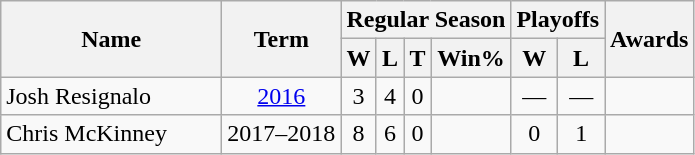<table class="wikitable" style="text-align:center;">
<tr>
<th rowspan="2" style="width:140px;">Name</th>
<th rowspan="2">Term</th>
<th colspan="4">Regular Season</th>
<th colspan="2">Playoffs</th>
<th rowspan="2">Awards</th>
</tr>
<tr>
<th>W</th>
<th>L</th>
<th>T</th>
<th>Win%</th>
<th>W</th>
<th>L</th>
</tr>
<tr>
<td align=left>Josh Resignalo</td>
<td><a href='#'>2016</a></td>
<td>3</td>
<td>4</td>
<td>0</td>
<td></td>
<td>—</td>
<td>—</td>
<td align=left></td>
</tr>
<tr>
<td align=left>Chris McKinney</td>
<td>2017–2018</td>
<td>8</td>
<td>6</td>
<td>0</td>
<td></td>
<td>0</td>
<td>1</td>
<td align=left></td>
</tr>
</table>
